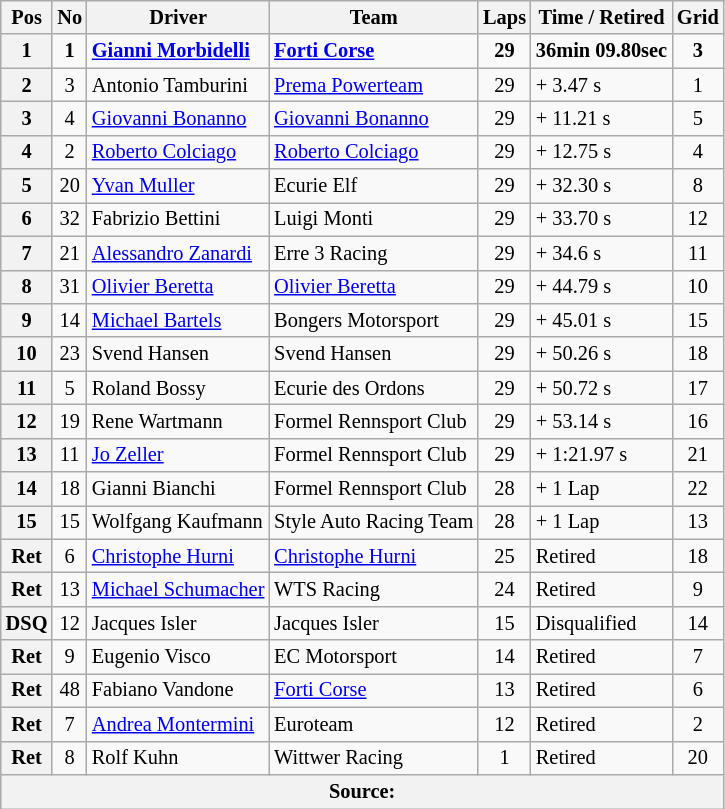<table class="wikitable" style="font-size: 85%;">
<tr>
<th>Pos</th>
<th>No</th>
<th>Driver</th>
<th>Team</th>
<th>Laps</th>
<th>Time / Retired</th>
<th>Grid</th>
</tr>
<tr>
<th>1</th>
<td align=center><strong>1</strong></td>
<td><strong> <a href='#'>Gianni Morbidelli</a></strong></td>
<td><strong><a href='#'>Forti Corse</a></strong></td>
<td align=center><strong>29</strong></td>
<td><strong>36min 09.80sec</strong></td>
<td align=center><strong>3</strong></td>
</tr>
<tr>
<th>2</th>
<td align=center>3</td>
<td> Antonio Tamburini</td>
<td><a href='#'>Prema Powerteam</a></td>
<td align=center>29</td>
<td>+ 3.47 s</td>
<td align=center>1</td>
</tr>
<tr>
<th>3</th>
<td align=center>4</td>
<td> <a href='#'>Giovanni Bonanno</a></td>
<td><a href='#'>Giovanni Bonanno</a></td>
<td align=center>29</td>
<td>+ 11.21 s</td>
<td align=center>5</td>
</tr>
<tr>
<th>4</th>
<td align=center>2</td>
<td> <a href='#'>Roberto Colciago</a></td>
<td><a href='#'>Roberto Colciago</a></td>
<td align=center>29</td>
<td>+ 12.75 s</td>
<td align=center>4</td>
</tr>
<tr>
<th>5</th>
<td align=center>20</td>
<td> <a href='#'>Yvan Muller</a></td>
<td>Ecurie Elf</td>
<td align=center>29</td>
<td>+ 32.30 s</td>
<td align=center>8</td>
</tr>
<tr>
<th>6</th>
<td align=center>32</td>
<td> Fabrizio Bettini</td>
<td>Luigi Monti</td>
<td align=center>29</td>
<td>+ 33.70 s</td>
<td align=center>12</td>
</tr>
<tr>
<th>7</th>
<td align=center>21</td>
<td> <a href='#'>Alessandro Zanardi</a></td>
<td>Erre 3 Racing</td>
<td align=center>29</td>
<td>+ 34.6 s</td>
<td align=center>11</td>
</tr>
<tr>
<th>8</th>
<td align=center>31</td>
<td> <a href='#'>Olivier Beretta</a></td>
<td><a href='#'>Olivier Beretta</a></td>
<td align=center>29</td>
<td>+ 44.79 s</td>
<td align=center>10</td>
</tr>
<tr>
<th>9</th>
<td align=center>14</td>
<td> <a href='#'>Michael Bartels</a></td>
<td>Bongers Motorsport</td>
<td align=center>29</td>
<td>+ 45.01 s</td>
<td align=center>15</td>
</tr>
<tr>
<th>10</th>
<td align=center>23</td>
<td> Svend Hansen</td>
<td>Svend Hansen</td>
<td align=center>29</td>
<td>+ 50.26 s</td>
<td align=center>18</td>
</tr>
<tr>
<th>11</th>
<td align=center>5</td>
<td> Roland Bossy</td>
<td>Ecurie des Ordons</td>
<td align=center>29</td>
<td>+ 50.72 s</td>
<td align=center>17</td>
</tr>
<tr>
<th>12</th>
<td align=center>19</td>
<td> Rene Wartmann</td>
<td>Formel Rennsport Club</td>
<td align=center>29</td>
<td>+ 53.14 s</td>
<td align=center>16</td>
</tr>
<tr>
<th>13</th>
<td align=center>11</td>
<td> <a href='#'>Jo Zeller</a></td>
<td>Formel Rennsport Club</td>
<td align=center>29</td>
<td>+ 1:21.97 s</td>
<td align=center>21</td>
</tr>
<tr>
<th>14</th>
<td align=center>18</td>
<td> Gianni Bianchi</td>
<td>Formel Rennsport Club</td>
<td align=center>28</td>
<td>+ 1 Lap</td>
<td align=center>22</td>
</tr>
<tr>
<th>15</th>
<td align=center>15</td>
<td> Wolfgang Kaufmann</td>
<td>Style Auto Racing Team</td>
<td align=center>28</td>
<td>+ 1 Lap</td>
<td align=center>13</td>
</tr>
<tr>
<th>Ret</th>
<td align=center>6</td>
<td> <a href='#'>Christophe Hurni</a></td>
<td><a href='#'>Christophe Hurni</a></td>
<td align=center>25</td>
<td>Retired</td>
<td align=center>18</td>
</tr>
<tr>
<th>Ret</th>
<td align=center>13</td>
<td> <a href='#'>Michael Schumacher</a></td>
<td>WTS Racing</td>
<td align=center>24</td>
<td>Retired</td>
<td align=center>9</td>
</tr>
<tr>
<th>DSQ</th>
<td align=center>12</td>
<td> Jacques Isler</td>
<td>Jacques Isler</td>
<td align=center>15</td>
<td>Disqualified</td>
<td align=center>14</td>
</tr>
<tr>
<th>Ret</th>
<td align=center>9</td>
<td> Eugenio Visco</td>
<td>EC Motorsport</td>
<td align=center>14</td>
<td>Retired</td>
<td align=center>7</td>
</tr>
<tr>
<th>Ret</th>
<td align=center>48</td>
<td> Fabiano Vandone</td>
<td><a href='#'>Forti Corse</a></td>
<td align=center>13</td>
<td>Retired</td>
<td align=center>6</td>
</tr>
<tr>
<th>Ret</th>
<td align=center>7</td>
<td> <a href='#'>Andrea Montermini</a></td>
<td>Euroteam</td>
<td align=center>12</td>
<td>Retired</td>
<td align=center>2</td>
</tr>
<tr>
<th>Ret</th>
<td align=center>8</td>
<td> Rolf Kuhn</td>
<td>Wittwer Racing</td>
<td align=center>1</td>
<td>Retired</td>
<td align=center>20</td>
</tr>
<tr>
<th colspan=7>Source:</th>
</tr>
</table>
